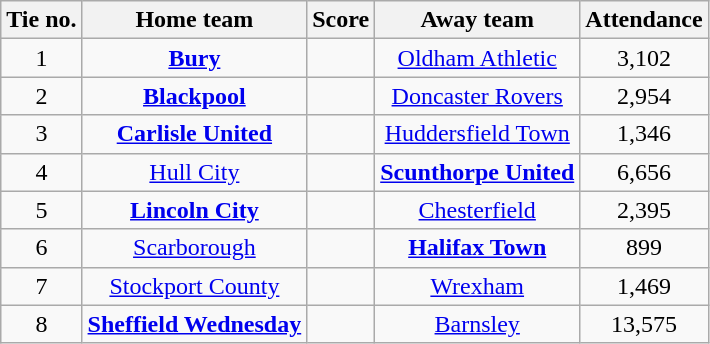<table class="wikitable" style="text-align: center">
<tr>
<th>Tie no.</th>
<th>Home team</th>
<th>Score</th>
<th>Away team</th>
<th>Attendance</th>
</tr>
<tr>
<td>1</td>
<td><strong><a href='#'>Bury</a></strong></td>
<td> </td>
<td><a href='#'>Oldham Athletic</a></td>
<td>3,102</td>
</tr>
<tr>
<td>2</td>
<td><strong><a href='#'>Blackpool</a></strong></td>
<td> </td>
<td><a href='#'>Doncaster Rovers</a></td>
<td>2,954</td>
</tr>
<tr>
<td>3</td>
<td><strong><a href='#'>Carlisle United</a></strong></td>
<td> </td>
<td><a href='#'>Huddersfield Town</a></td>
<td>1,346</td>
</tr>
<tr>
<td>4</td>
<td><a href='#'>Hull City</a></td>
<td> </td>
<td><strong><a href='#'>Scunthorpe United</a></strong></td>
<td>6,656</td>
</tr>
<tr>
<td>5</td>
<td><strong><a href='#'>Lincoln City</a></strong></td>
<td> </td>
<td><a href='#'>Chesterfield</a></td>
<td>2,395</td>
</tr>
<tr>
<td>6</td>
<td><a href='#'>Scarborough</a></td>
<td> </td>
<td><strong><a href='#'>Halifax Town</a></strong></td>
<td>899</td>
</tr>
<tr>
<td>7</td>
<td><a href='#'>Stockport County</a></td>
<td></td>
<td><a href='#'>Wrexham</a></td>
<td>1,469</td>
</tr>
<tr>
<td>8</td>
<td><strong><a href='#'>Sheffield Wednesday</a></strong></td>
<td> </td>
<td><a href='#'>Barnsley</a></td>
<td>13,575</td>
</tr>
</table>
